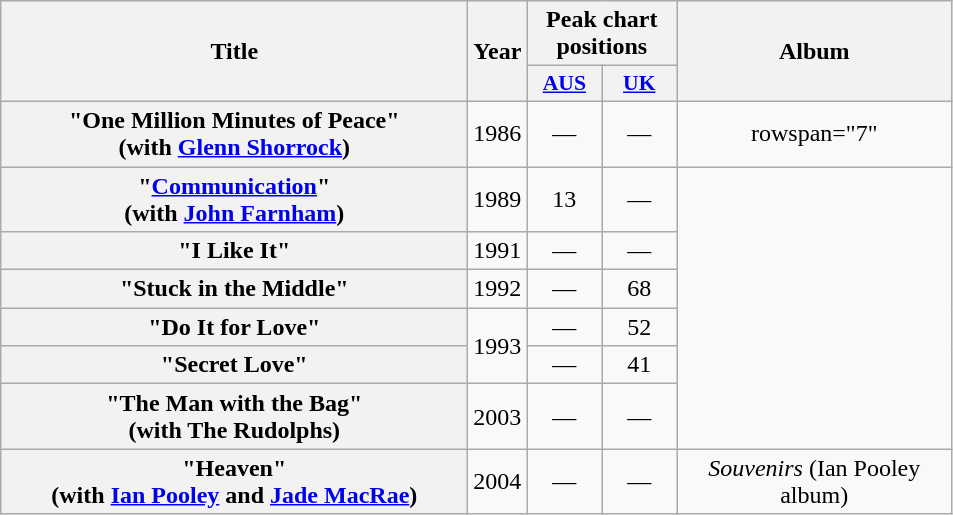<table class="wikitable plainrowheaders" style="text-align:center;" border="1">
<tr>
<th scope="col" rowspan="2" style="width:19em;">Title</th>
<th scope="col" rowspan="2" style="width:1em;">Year</th>
<th scope="col" colspan="2">Peak chart positions</th>
<th scope="col" rowspan="2" style="width:11em;">Album</th>
</tr>
<tr>
<th scope="col" style="width:3em;font-size:90%;"><a href='#'>AUS</a><br></th>
<th scope="col" style="width:3em;font-size:90%;"><a href='#'>UK</a><br></th>
</tr>
<tr>
<th scope="row">"One Million Minutes of Peace" <br> (with <a href='#'>Glenn Shorrock</a>)</th>
<td>1986</td>
<td>—</td>
<td>—</td>
<td>rowspan="7" </td>
</tr>
<tr>
<th scope="row">"<a href='#'>Communication</a>" <br> (with <a href='#'>John Farnham</a>)</th>
<td>1989</td>
<td>13</td>
<td>—</td>
</tr>
<tr>
<th scope="row">"I Like It"</th>
<td>1991</td>
<td>—</td>
<td>—</td>
</tr>
<tr>
<th scope="row">"Stuck in the Middle"</th>
<td>1992</td>
<td>—</td>
<td>68</td>
</tr>
<tr>
<th scope="row">"Do It for Love"</th>
<td rowspan="2">1993</td>
<td>—</td>
<td>52</td>
</tr>
<tr>
<th scope="row">"Secret Love"</th>
<td>—</td>
<td>41</td>
</tr>
<tr>
<th scope="row">"The Man with the Bag"<br> (with The Rudolphs)</th>
<td>2003</td>
<td>—</td>
<td>—</td>
</tr>
<tr>
<th scope="row">"Heaven"<br> (with <a href='#'>Ian Pooley</a> and <a href='#'>Jade MacRae</a>)</th>
<td>2004</td>
<td>—</td>
<td>—</td>
<td><em>Souvenirs</em> (Ian Pooley album)</td>
</tr>
</table>
